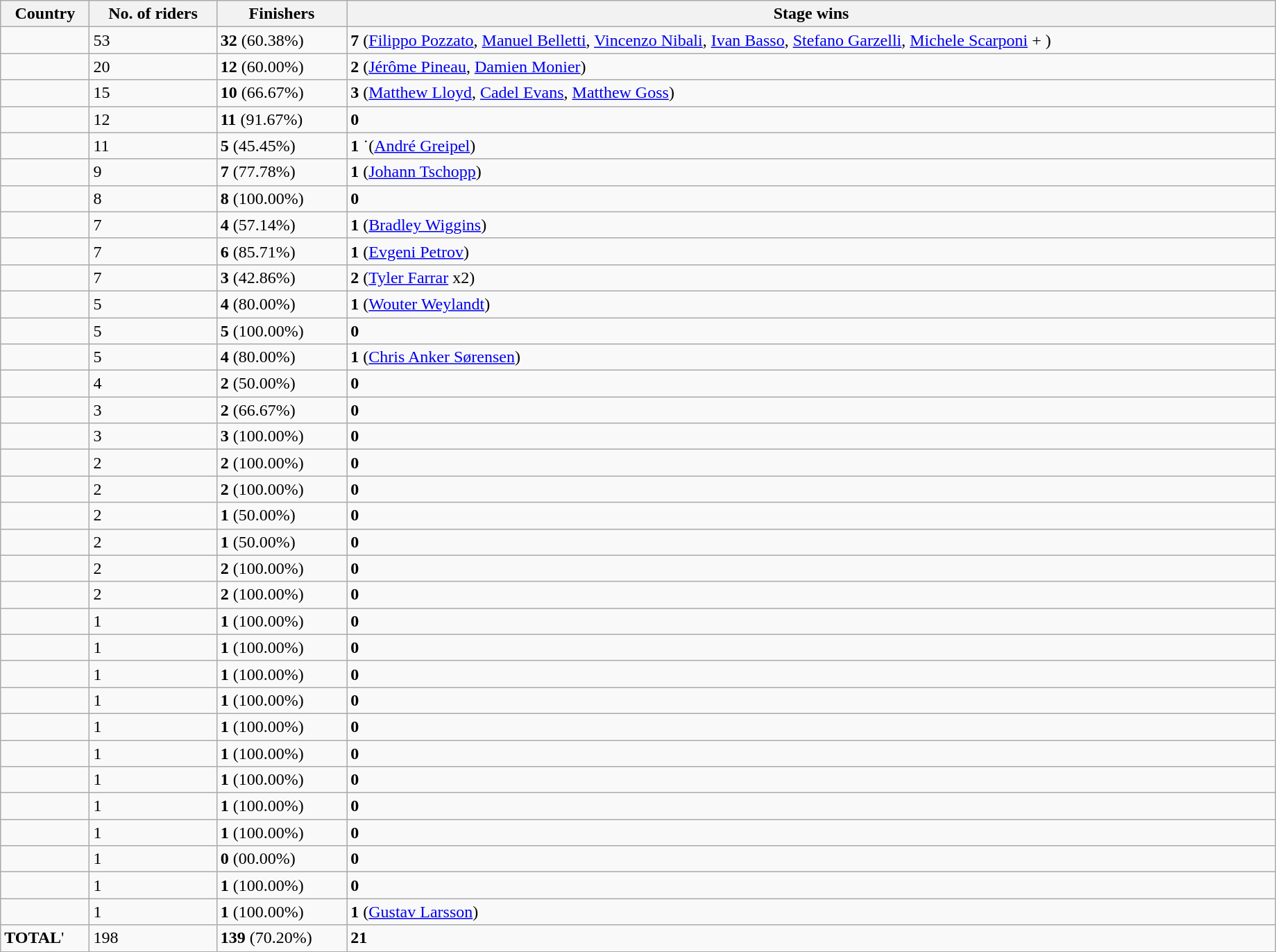<table class="wikitable sortable" style="width:97%">
<tr>
<th>Country</th>
<th>No. of riders</th>
<th>Finishers</th>
<th>Stage wins</th>
</tr>
<tr>
<td></td>
<td>53</td>
<td><strong>32</strong> (60.38%)</td>
<td><strong>7</strong> (<a href='#'>Filippo Pozzato</a>, <a href='#'>Manuel Belletti</a>, <a href='#'>Vincenzo Nibali</a>, <a href='#'>Ivan Basso</a>, <a href='#'>Stefano Garzelli</a>, <a href='#'>Michele Scarponi</a> + )</td>
</tr>
<tr>
<td></td>
<td>20</td>
<td><strong>12</strong> (60.00%)</td>
<td><strong>2</strong> (<a href='#'>Jérôme Pineau</a>, <a href='#'>Damien Monier</a>)</td>
</tr>
<tr>
<td></td>
<td>15</td>
<td><strong>10</strong> (66.67%)</td>
<td><strong>3</strong> (<a href='#'>Matthew Lloyd</a>, <a href='#'>Cadel Evans</a>, <a href='#'>Matthew Goss</a>)</td>
</tr>
<tr>
<td></td>
<td>12</td>
<td><strong>11</strong> (91.67%)</td>
<td><strong>0</strong></td>
</tr>
<tr>
<td></td>
<td>11</td>
<td><strong>5</strong> (45.45%)</td>
<td><strong>1</strong> ˙(<a href='#'>André Greipel</a>)</td>
</tr>
<tr>
<td></td>
<td>9</td>
<td><strong>7</strong> (77.78%)</td>
<td><strong>1</strong> (<a href='#'>Johann Tschopp</a>)</td>
</tr>
<tr>
<td></td>
<td>8</td>
<td><strong>8</strong> (100.00%)</td>
<td><strong>0</strong></td>
</tr>
<tr>
<td></td>
<td>7</td>
<td><strong>4</strong> (57.14%)</td>
<td><strong>1</strong> (<a href='#'>Bradley Wiggins</a>)</td>
</tr>
<tr>
<td></td>
<td>7</td>
<td><strong>6</strong> (85.71%)</td>
<td><strong>1</strong> (<a href='#'>Evgeni Petrov</a>)</td>
</tr>
<tr>
<td></td>
<td>7</td>
<td><strong>3</strong> (42.86%)</td>
<td><strong>2</strong> (<a href='#'>Tyler Farrar</a> x2)</td>
</tr>
<tr>
<td></td>
<td>5</td>
<td><strong>4</strong> (80.00%)</td>
<td><strong>1</strong> (<a href='#'>Wouter Weylandt</a>)</td>
</tr>
<tr>
<td></td>
<td>5</td>
<td><strong>5</strong> (100.00%)</td>
<td><strong>0</strong></td>
</tr>
<tr>
<td></td>
<td>5</td>
<td><strong>4</strong> (80.00%)</td>
<td><strong>1</strong> (<a href='#'>Chris Anker Sørensen</a>)</td>
</tr>
<tr>
<td></td>
<td>4</td>
<td><strong>2</strong> (50.00%)</td>
<td><strong>0</strong></td>
</tr>
<tr>
<td></td>
<td>3</td>
<td><strong>2</strong> (66.67%)</td>
<td><strong>0</strong></td>
</tr>
<tr>
<td></td>
<td>3</td>
<td><strong>3</strong> (100.00%)</td>
<td><strong>0</strong></td>
</tr>
<tr>
<td></td>
<td>2</td>
<td><strong>2</strong> (100.00%)</td>
<td><strong>0</strong></td>
</tr>
<tr>
<td></td>
<td>2</td>
<td><strong>2</strong> (100.00%)</td>
<td><strong>0</strong></td>
</tr>
<tr>
<td></td>
<td>2</td>
<td><strong>1</strong> (50.00%)</td>
<td><strong>0</strong></td>
</tr>
<tr>
<td></td>
<td>2</td>
<td><strong>1</strong> (50.00%)</td>
<td><strong>0</strong></td>
</tr>
<tr>
<td></td>
<td>2</td>
<td><strong>2</strong> (100.00%)</td>
<td><strong>0</strong></td>
</tr>
<tr>
<td></td>
<td>2</td>
<td><strong>2</strong> (100.00%)</td>
<td><strong>0</strong></td>
</tr>
<tr>
<td></td>
<td>1</td>
<td><strong>1</strong> (100.00%)</td>
<td><strong>0</strong></td>
</tr>
<tr>
<td></td>
<td>1</td>
<td><strong>1</strong> (100.00%)</td>
<td><strong>0</strong></td>
</tr>
<tr>
<td></td>
<td>1</td>
<td><strong>1</strong> (100.00%)</td>
<td><strong>0</strong></td>
</tr>
<tr>
<td></td>
<td>1</td>
<td><strong>1</strong> (100.00%)</td>
<td><strong>0</strong></td>
</tr>
<tr>
<td></td>
<td>1</td>
<td><strong>1</strong> (100.00%)</td>
<td><strong>0</strong></td>
</tr>
<tr>
<td></td>
<td>1</td>
<td><strong>1</strong> (100.00%)</td>
<td><strong>0</strong></td>
</tr>
<tr>
<td></td>
<td>1</td>
<td><strong>1</strong> (100.00%)</td>
<td><strong>0</strong></td>
</tr>
<tr>
<td></td>
<td>1</td>
<td><strong>1</strong> (100.00%)</td>
<td><strong>0</strong></td>
</tr>
<tr>
<td></td>
<td>1</td>
<td><strong>1</strong> (100.00%)</td>
<td><strong>0</strong></td>
</tr>
<tr>
<td></td>
<td>1</td>
<td><strong>0</strong> (00.00%)</td>
<td><strong>0</strong></td>
</tr>
<tr>
<td></td>
<td>1</td>
<td><strong>1</strong> (100.00%)</td>
<td><strong>0</strong></td>
</tr>
<tr>
<td></td>
<td>1</td>
<td><strong>1</strong> (100.00%)</td>
<td><strong>1</strong> (<a href='#'>Gustav Larsson</a>)</td>
</tr>
<tr>
<td><strong>TOTAL</strong>'</td>
<td>198</td>
<td><strong>139</strong> (70.20%)</td>
<td><strong>21</strong></td>
</tr>
</table>
